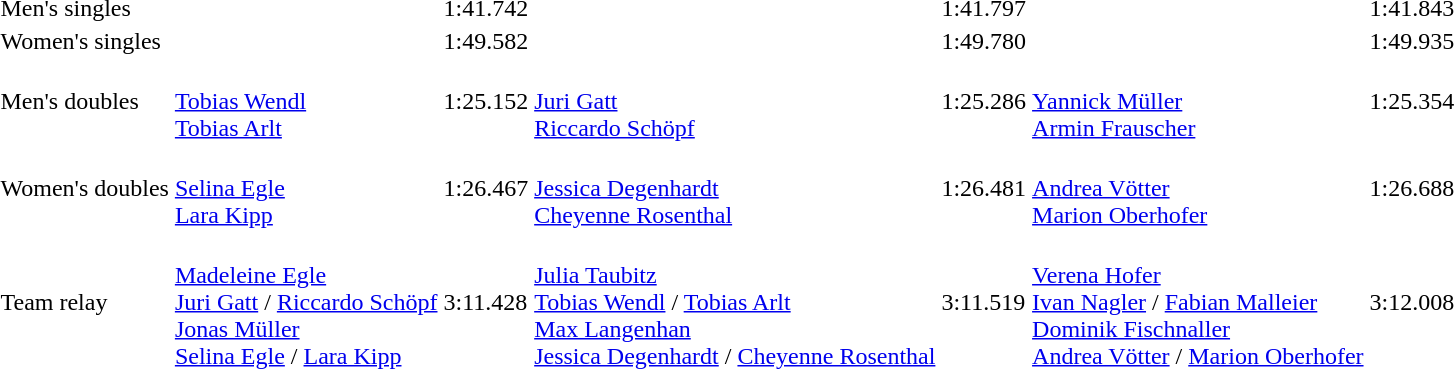<table>
<tr>
<td>Men's singles</td>
<td></td>
<td>1:41.742</td>
<td></td>
<td>1:41.797</td>
<td></td>
<td>1:41.843</td>
</tr>
<tr>
<td>Women's singles</td>
<td></td>
<td>1:49.582</td>
<td></td>
<td>1:49.780</td>
<td></td>
<td>1:49.935</td>
</tr>
<tr>
<td>Men's doubles</td>
<td><br><a href='#'>Tobias Wendl</a><br><a href='#'>Tobias Arlt</a></td>
<td>1:25.152</td>
<td><br><a href='#'>Juri Gatt</a><br><a href='#'>Riccardo Schöpf</a></td>
<td>1:25.286</td>
<td><br><a href='#'>Yannick Müller</a><br><a href='#'>Armin Frauscher</a></td>
<td>1:25.354</td>
</tr>
<tr>
<td>Women's doubles</td>
<td><br><a href='#'>Selina Egle</a><br><a href='#'>Lara Kipp</a></td>
<td>1:26.467</td>
<td><br><a href='#'>Jessica Degenhardt</a><br><a href='#'>Cheyenne Rosenthal</a></td>
<td>1:26.481</td>
<td><br><a href='#'>Andrea Vötter</a><br><a href='#'>Marion Oberhofer</a></td>
<td>1:26.688</td>
</tr>
<tr>
<td>Team relay</td>
<td><br><a href='#'>Madeleine Egle</a><br><a href='#'>Juri Gatt</a> / <a href='#'>Riccardo Schöpf</a><br><a href='#'>Jonas Müller</a><br><a href='#'>Selina Egle</a> / <a href='#'>Lara Kipp</a></td>
<td>3:11.428</td>
<td><br><a href='#'>Julia Taubitz</a><br><a href='#'>Tobias Wendl</a> / <a href='#'>Tobias Arlt</a><br><a href='#'>Max Langenhan</a><br><a href='#'>Jessica Degenhardt</a> / <a href='#'>Cheyenne Rosenthal</a></td>
<td>3:11.519</td>
<td><br><a href='#'>Verena Hofer</a><br><a href='#'>Ivan Nagler</a> / <a href='#'>Fabian Malleier</a><br><a href='#'>Dominik Fischnaller</a><br><a href='#'>Andrea Vötter</a> / <a href='#'>Marion Oberhofer</a></td>
<td>3:12.008</td>
</tr>
</table>
